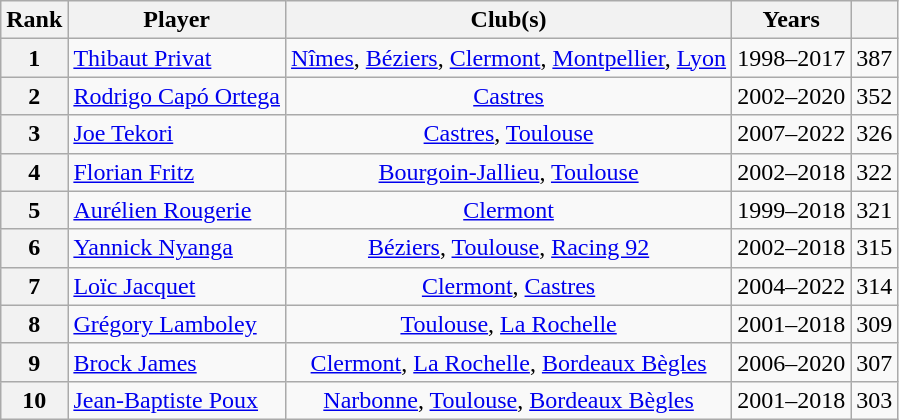<table class="wikitable sortable" style="text-align:center;">
<tr>
<th>Rank</th>
<th>Player</th>
<th>Club(s)</th>
<th>Years</th>
<th></th>
</tr>
<tr>
<th>1</th>
<td align=left> <a href='#'>Thibaut Privat</a></td>
<td><a href='#'>Nîmes</a>, <a href='#'>Béziers</a>, <a href='#'>Clermont</a>, <a href='#'>Montpellier</a>, <a href='#'>Lyon</a></td>
<td>1998–2017</td>
<td>387</td>
</tr>
<tr>
<th>2</th>
<td align=left> <a href='#'>Rodrigo Capó Ortega</a></td>
<td><a href='#'>Castres</a></td>
<td>2002–2020</td>
<td>352</td>
</tr>
<tr>
<th>3</th>
<td align=left> <a href='#'>Joe Tekori</a></td>
<td><a href='#'>Castres</a>, <a href='#'>Toulouse</a></td>
<td>2007–2022</td>
<td>326</td>
</tr>
<tr>
<th>4</th>
<td align=left> <a href='#'>Florian Fritz</a></td>
<td><a href='#'>Bourgoin-Jallieu</a>, <a href='#'>Toulouse</a></td>
<td>2002–2018</td>
<td>322</td>
</tr>
<tr>
<th>5</th>
<td align=left> <a href='#'>Aurélien Rougerie</a></td>
<td><a href='#'>Clermont</a></td>
<td>1999–2018</td>
<td>321</td>
</tr>
<tr>
<th>6</th>
<td align=left> <a href='#'>Yannick Nyanga</a></td>
<td><a href='#'>Béziers</a>, <a href='#'>Toulouse</a>, <a href='#'>Racing 92</a></td>
<td>2002–2018</td>
<td>315</td>
</tr>
<tr>
<th>7</th>
<td align=left> <a href='#'>Loïc Jacquet</a></td>
<td><a href='#'>Clermont</a>, <a href='#'>Castres</a></td>
<td>2004–2022</td>
<td>314</td>
</tr>
<tr>
<th>8</th>
<td align=left> <a href='#'>Grégory Lamboley</a></td>
<td><a href='#'>Toulouse</a>, <a href='#'>La Rochelle</a></td>
<td>2001–2018</td>
<td>309</td>
</tr>
<tr>
<th>9</th>
<td align=left> <a href='#'>Brock James</a></td>
<td><a href='#'>Clermont</a>, <a href='#'>La Rochelle</a>, <a href='#'>Bordeaux Bègles</a></td>
<td>2006–2020</td>
<td>307</td>
</tr>
<tr>
<th>10</th>
<td align=left> <a href='#'>Jean-Baptiste Poux</a></td>
<td><a href='#'>Narbonne</a>, <a href='#'>Toulouse</a>, <a href='#'>Bordeaux Bègles</a></td>
<td>2001–2018</td>
<td>303</td>
</tr>
</table>
